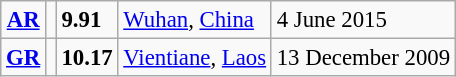<table class="wikitable" style="font-size:95%; position:relative;">
<tr>
<td align=center><strong><a href='#'>AR</a></strong></td>
<td></td>
<td><strong>9.91</strong></td>
<td><a href='#'>Wuhan</a>, <a href='#'>China</a></td>
<td>4 June 2015</td>
</tr>
<tr>
<td align=center><strong><a href='#'>GR</a></strong></td>
<td></td>
<td><strong>10.17</strong></td>
<td><a href='#'>Vientiane</a>, <a href='#'>Laos</a></td>
<td>13 December 2009</td>
</tr>
</table>
